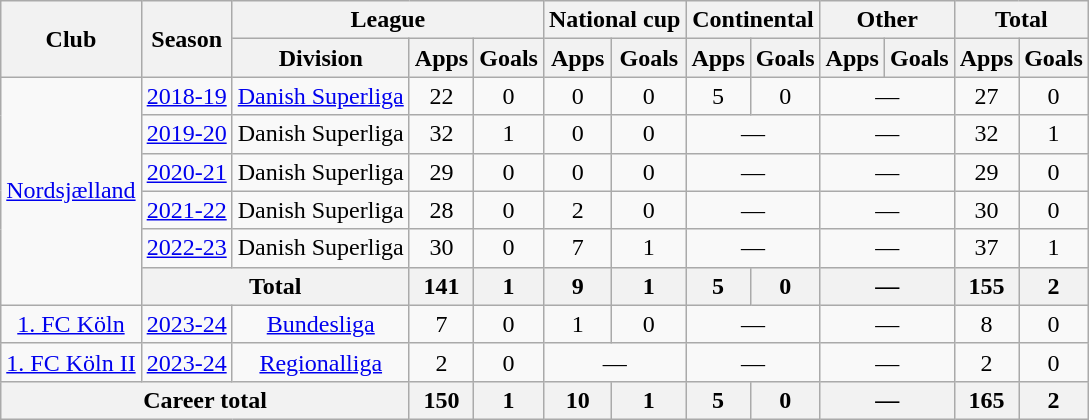<table class="wikitable" style="text-align: center;">
<tr>
<th rowspan="2">Club</th>
<th rowspan="2">Season</th>
<th colspan="3">League</th>
<th colspan="2">National cup</th>
<th colspan="2">Continental</th>
<th colspan="2">Other</th>
<th colspan="2">Total</th>
</tr>
<tr>
<th>Division</th>
<th>Apps</th>
<th>Goals</th>
<th>Apps</th>
<th>Goals</th>
<th>Apps</th>
<th>Goals</th>
<th>Apps</th>
<th>Goals</th>
<th>Apps</th>
<th>Goals</th>
</tr>
<tr>
<td rowspan="6"><a href='#'>Nordsjælland</a></td>
<td><a href='#'>2018-19</a></td>
<td><a href='#'>Danish Superliga</a></td>
<td>22</td>
<td>0</td>
<td>0</td>
<td>0</td>
<td>5</td>
<td>0</td>
<td colspan="2">—</td>
<td>27</td>
<td>0</td>
</tr>
<tr>
<td><a href='#'>2019-20</a></td>
<td>Danish Superliga</td>
<td>32</td>
<td>1</td>
<td>0</td>
<td>0</td>
<td colspan="2">—</td>
<td colspan="2">—</td>
<td>32</td>
<td>1</td>
</tr>
<tr>
<td><a href='#'>2020-21</a></td>
<td>Danish Superliga</td>
<td>29</td>
<td>0</td>
<td>0</td>
<td>0</td>
<td colspan="2">—</td>
<td colspan="2">—</td>
<td>29</td>
<td>0</td>
</tr>
<tr>
<td><a href='#'>2021-22</a></td>
<td>Danish Superliga</td>
<td>28</td>
<td>0</td>
<td>2</td>
<td>0</td>
<td colspan="2">—</td>
<td colspan="2">—</td>
<td>30</td>
<td>0</td>
</tr>
<tr>
<td><a href='#'>2022-23</a></td>
<td>Danish Superliga</td>
<td>30</td>
<td>0</td>
<td>7</td>
<td>1</td>
<td colspan="2">—</td>
<td colspan="2">—</td>
<td>37</td>
<td>1</td>
</tr>
<tr>
<th colspan="2">Total</th>
<th>141</th>
<th>1</th>
<th>9</th>
<th>1</th>
<th>5</th>
<th>0</th>
<th colspan="2">—</th>
<th>155</th>
<th>2</th>
</tr>
<tr>
<td><a href='#'>1. FC Köln</a></td>
<td><a href='#'>2023-24</a></td>
<td><a href='#'>Bundesliga</a></td>
<td>7</td>
<td>0</td>
<td>1</td>
<td>0</td>
<td colspan="2">—</td>
<td colspan="2">—</td>
<td>8</td>
<td>0</td>
</tr>
<tr>
<td><a href='#'>1. FC Köln II</a></td>
<td><a href='#'>2023-24</a></td>
<td><a href='#'>Regionalliga</a></td>
<td>2</td>
<td>0</td>
<td colspan="2">—</td>
<td colspan="2">—</td>
<td colspan="2">—</td>
<td>2</td>
<td>0</td>
</tr>
<tr>
<th colspan="3">Career total</th>
<th>150</th>
<th>1</th>
<th>10</th>
<th>1</th>
<th>5</th>
<th>0</th>
<th colspan="2">—</th>
<th>165</th>
<th>2</th>
</tr>
</table>
